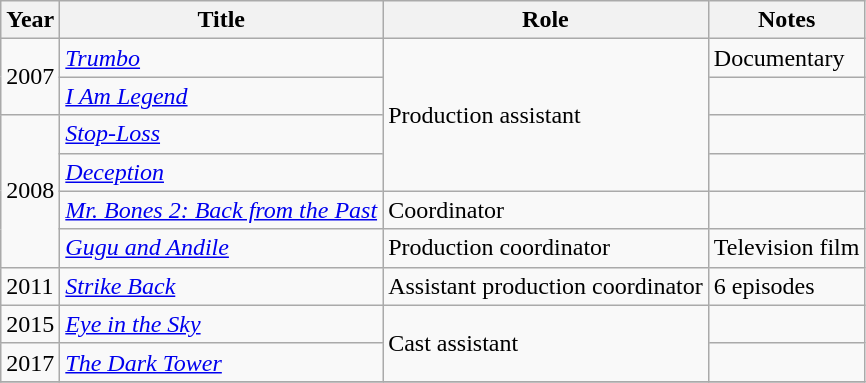<table class="wikitable sortable">
<tr>
<th>Year</th>
<th>Title</th>
<th>Role</th>
<th>Notes</th>
</tr>
<tr>
<td rowspan="2">2007</td>
<td><em><a href='#'>Trumbo</a></em></td>
<td rowspan="4">Production assistant</td>
<td>Documentary</td>
</tr>
<tr>
<td><em><a href='#'>I Am Legend</a></em></td>
<td></td>
</tr>
<tr>
<td rowspan="4">2008</td>
<td><em><a href='#'>Stop-Loss</a></em></td>
<td></td>
</tr>
<tr>
<td><em><a href='#'>Deception</a></em></td>
<td></td>
</tr>
<tr>
<td><em><a href='#'>Mr. Bones 2: Back from the Past</a></em></td>
<td>Coordinator</td>
<td></td>
</tr>
<tr>
<td><em><a href='#'>Gugu and Andile</a></em></td>
<td>Production coordinator</td>
<td>Television film</td>
</tr>
<tr>
<td>2011</td>
<td><em><a href='#'>Strike Back</a></em></td>
<td>Assistant production coordinator</td>
<td>6 episodes</td>
</tr>
<tr>
<td>2015</td>
<td><em><a href='#'>Eye in the Sky</a></em></td>
<td rowspan="2">Cast assistant</td>
<td></td>
</tr>
<tr>
<td>2017</td>
<td><em><a href='#'>The Dark Tower</a></em></td>
<td></td>
</tr>
<tr>
</tr>
</table>
